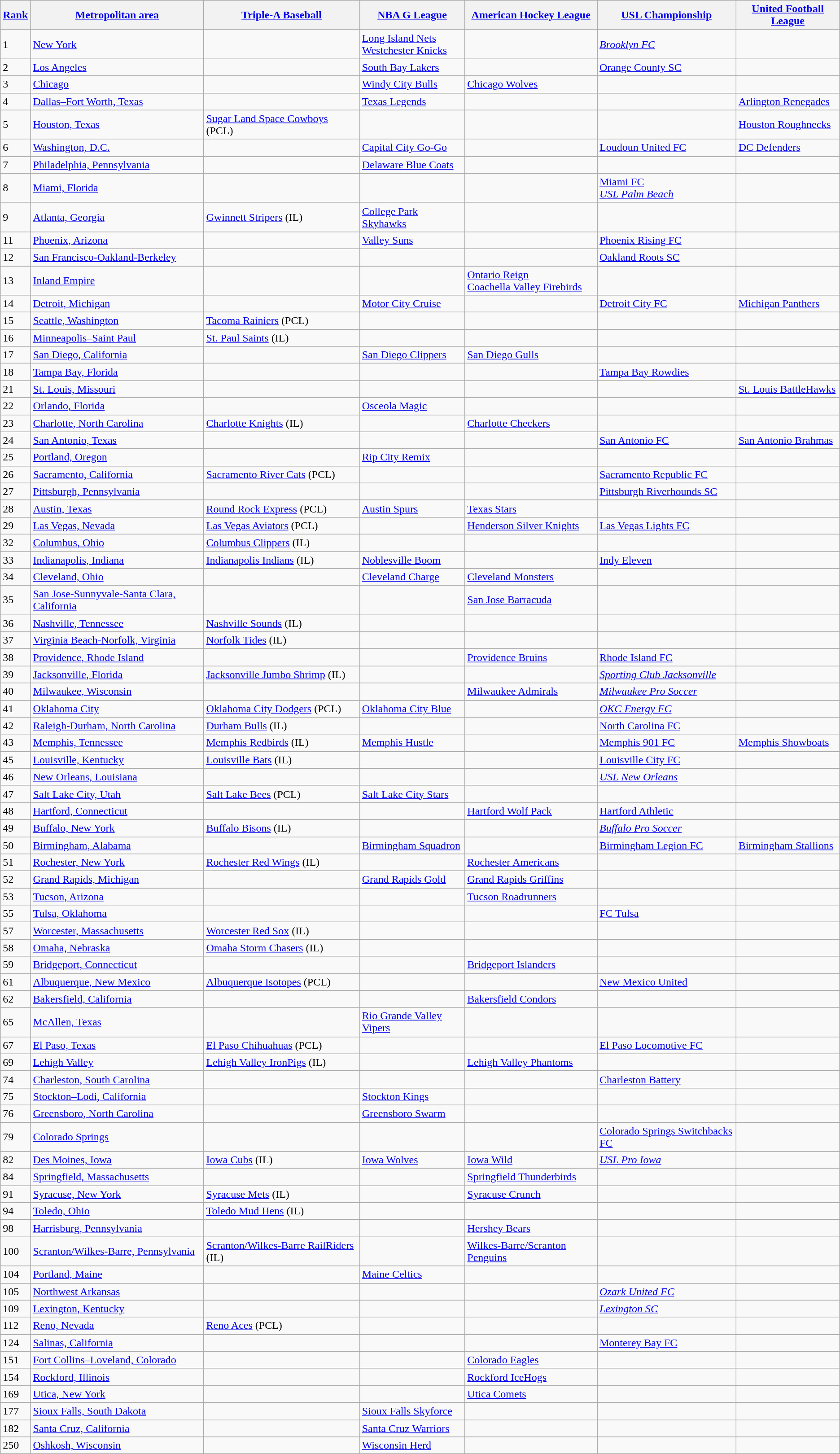<table class="wikitable sortable">
<tr>
<th><a href='#'>Rank</a></th>
<th><a href='#'>Metropolitan area</a></th>
<th><a href='#'>Triple-A Baseball</a></th>
<th><a href='#'>NBA G League</a></th>
<th><a href='#'>American Hockey League</a></th>
<th><a href='#'>USL Championship</a></th>
<th><a href='#'>United Football League</a></th>
</tr>
<tr>
<td>1</td>
<td><a href='#'>New York</a></td>
<td></td>
<td><a href='#'>Long Island Nets</a><br><a href='#'>Westchester Knicks</a></td>
<td></td>
<td><em><a href='#'>Brooklyn FC</a></em></td>
<td></td>
</tr>
<tr>
<td>2</td>
<td><a href='#'>Los Angeles</a></td>
<td></td>
<td><a href='#'>South Bay Lakers</a></td>
<td></td>
<td><a href='#'>Orange County SC</a></td>
<td></td>
</tr>
<tr>
<td>3</td>
<td><a href='#'>Chicago</a></td>
<td></td>
<td><a href='#'>Windy City Bulls</a></td>
<td><a href='#'>Chicago Wolves</a></td>
<td></td>
<td></td>
</tr>
<tr>
<td>4</td>
<td><a href='#'>Dallas–Fort Worth, Texas</a></td>
<td></td>
<td><a href='#'>Texas Legends</a></td>
<td></td>
<td></td>
<td><a href='#'>Arlington Renegades</a></td>
</tr>
<tr>
<td>5</td>
<td><a href='#'>Houston, Texas</a></td>
<td><a href='#'>Sugar Land Space Cowboys</a> (PCL)</td>
<td></td>
<td></td>
<td></td>
<td><a href='#'>Houston Roughnecks</a></td>
</tr>
<tr>
<td>6</td>
<td><a href='#'>Washington, D.C.</a></td>
<td></td>
<td><a href='#'>Capital City Go-Go</a></td>
<td></td>
<td><a href='#'>Loudoun United FC</a></td>
<td><a href='#'>DC Defenders</a></td>
</tr>
<tr>
<td>7</td>
<td><a href='#'>Philadelphia, Pennsylvania</a></td>
<td></td>
<td><a href='#'>Delaware Blue Coats</a></td>
<td></td>
<td></td>
<td></td>
</tr>
<tr>
<td>8</td>
<td><a href='#'>Miami, Florida</a></td>
<td></td>
<td></td>
<td></td>
<td><a href='#'>Miami FC</a><br><em><a href='#'>USL Palm Beach</a></em></td>
<td></td>
</tr>
<tr>
<td>9</td>
<td><a href='#'>Atlanta, Georgia</a></td>
<td><a href='#'>Gwinnett Stripers</a> (IL)</td>
<td><a href='#'>College Park Skyhawks</a></td>
<td></td>
<td></td>
<td></td>
</tr>
<tr>
<td>11</td>
<td><a href='#'>Phoenix, Arizona</a></td>
<td></td>
<td><a href='#'>Valley Suns</a></td>
<td></td>
<td><a href='#'>Phoenix Rising FC</a></td>
<td></td>
</tr>
<tr>
<td>12</td>
<td><a href='#'>San Francisco-Oakland-Berkeley</a></td>
<td></td>
<td></td>
<td></td>
<td><a href='#'>Oakland Roots SC</a></td>
<td></td>
</tr>
<tr>
<td>13</td>
<td><a href='#'>Inland Empire</a></td>
<td></td>
<td></td>
<td><a href='#'>Ontario Reign</a><br><a href='#'>Coachella Valley Firebirds</a></td>
<td></td>
<td></td>
</tr>
<tr>
<td>14</td>
<td><a href='#'>Detroit, Michigan</a></td>
<td></td>
<td><a href='#'>Motor City Cruise</a></td>
<td></td>
<td><a href='#'>Detroit City FC</a></td>
<td><a href='#'>Michigan Panthers</a></td>
</tr>
<tr>
<td>15</td>
<td><a href='#'>Seattle, Washington</a></td>
<td><a href='#'>Tacoma Rainiers</a> (PCL)</td>
<td></td>
<td></td>
<td></td>
<td></td>
</tr>
<tr>
<td>16</td>
<td><a href='#'>Minneapolis–Saint Paul</a></td>
<td><a href='#'>St. Paul Saints</a> (IL)</td>
<td></td>
<td></td>
<td></td>
<td></td>
</tr>
<tr>
<td>17</td>
<td><a href='#'>San Diego, California</a></td>
<td></td>
<td><a href='#'>San Diego Clippers</a></td>
<td><a href='#'>San Diego Gulls</a></td>
<td></td>
<td></td>
</tr>
<tr>
<td>18</td>
<td><a href='#'>Tampa Bay, Florida</a></td>
<td></td>
<td></td>
<td></td>
<td><a href='#'>Tampa Bay Rowdies</a></td>
<td></td>
</tr>
<tr>
<td>21</td>
<td><a href='#'>St. Louis, Missouri</a></td>
<td></td>
<td></td>
<td></td>
<td></td>
<td><a href='#'>St. Louis BattleHawks</a></td>
</tr>
<tr>
<td>22</td>
<td><a href='#'>Orlando, Florida</a></td>
<td></td>
<td><a href='#'>Osceola Magic</a></td>
<td></td>
<td></td>
<td></td>
</tr>
<tr>
<td>23</td>
<td><a href='#'>Charlotte, North Carolina</a></td>
<td><a href='#'>Charlotte Knights</a> (IL)</td>
<td></td>
<td><a href='#'>Charlotte Checkers</a></td>
<td></td>
<td></td>
</tr>
<tr>
<td>24</td>
<td><a href='#'>San Antonio, Texas</a></td>
<td></td>
<td></td>
<td></td>
<td><a href='#'>San Antonio FC</a></td>
<td><a href='#'>San Antonio Brahmas</a></td>
</tr>
<tr>
<td>25</td>
<td><a href='#'>Portland, Oregon</a></td>
<td></td>
<td><a href='#'>Rip City Remix</a></td>
<td></td>
<td></td>
<td></td>
</tr>
<tr>
<td>26</td>
<td><a href='#'>Sacramento, California</a></td>
<td><a href='#'>Sacramento River Cats</a> (PCL)</td>
<td></td>
<td></td>
<td><a href='#'>Sacramento Republic FC</a></td>
<td></td>
</tr>
<tr>
<td>27</td>
<td><a href='#'>Pittsburgh, Pennsylvania</a></td>
<td></td>
<td></td>
<td></td>
<td><a href='#'>Pittsburgh Riverhounds SC</a></td>
<td></td>
</tr>
<tr>
<td>28</td>
<td><a href='#'>Austin, Texas</a></td>
<td><a href='#'>Round Rock Express</a> (PCL)</td>
<td><a href='#'>Austin Spurs</a></td>
<td><a href='#'>Texas Stars</a></td>
<td></td>
<td></td>
</tr>
<tr>
<td>29</td>
<td><a href='#'>Las Vegas, Nevada</a></td>
<td><a href='#'>Las Vegas Aviators</a> (PCL)</td>
<td></td>
<td><a href='#'>Henderson Silver Knights</a></td>
<td><a href='#'>Las Vegas Lights FC</a></td>
<td></td>
</tr>
<tr>
<td>32</td>
<td><a href='#'>Columbus, Ohio</a></td>
<td><a href='#'>Columbus Clippers</a> (IL)</td>
<td></td>
<td></td>
<td></td>
<td></td>
</tr>
<tr>
<td>33</td>
<td><a href='#'>Indianapolis, Indiana</a></td>
<td><a href='#'>Indianapolis Indians</a> (IL)</td>
<td><a href='#'>Noblesville Boom</a></td>
<td></td>
<td><a href='#'>Indy Eleven</a></td>
<td></td>
</tr>
<tr>
<td>34</td>
<td><a href='#'>Cleveland, Ohio</a></td>
<td></td>
<td><a href='#'>Cleveland Charge</a></td>
<td><a href='#'>Cleveland Monsters</a></td>
<td></td>
<td></td>
</tr>
<tr>
<td>35</td>
<td><a href='#'>San Jose-Sunnyvale-Santa Clara, California</a></td>
<td></td>
<td></td>
<td><a href='#'>San Jose Barracuda</a></td>
<td></td>
<td></td>
</tr>
<tr>
<td>36</td>
<td><a href='#'>Nashville, Tennessee</a></td>
<td><a href='#'>Nashville Sounds</a> (IL)</td>
<td></td>
<td></td>
<td></td>
<td></td>
</tr>
<tr>
<td>37</td>
<td><a href='#'>Virginia Beach-Norfolk, Virginia</a></td>
<td><a href='#'>Norfolk Tides</a> (IL)</td>
<td></td>
<td></td>
<td></td>
<td></td>
</tr>
<tr>
<td>38</td>
<td><a href='#'>Providence, Rhode Island</a></td>
<td></td>
<td></td>
<td><a href='#'>Providence Bruins</a></td>
<td><a href='#'>Rhode Island FC</a></td>
<td></td>
</tr>
<tr>
<td>39</td>
<td><a href='#'>Jacksonville, Florida</a></td>
<td><a href='#'>Jacksonville Jumbo Shrimp</a> (IL)</td>
<td></td>
<td></td>
<td><em><a href='#'>Sporting Club Jacksonville</a></em></td>
<td></td>
</tr>
<tr>
<td>40</td>
<td><a href='#'>Milwaukee, Wisconsin</a></td>
<td></td>
<td></td>
<td><a href='#'>Milwaukee Admirals</a></td>
<td><em><a href='#'>Milwaukee Pro Soccer</a></em></td>
<td></td>
</tr>
<tr>
<td>41</td>
<td><a href='#'>Oklahoma City</a></td>
<td><a href='#'>Oklahoma City Dodgers</a> (PCL)</td>
<td><a href='#'>Oklahoma City Blue</a></td>
<td></td>
<td><em><a href='#'>OKC Energy FC</a></em></td>
<td></td>
</tr>
<tr>
<td>42</td>
<td><a href='#'>Raleigh-Durham, North Carolina</a></td>
<td><a href='#'>Durham Bulls</a> (IL)</td>
<td></td>
<td></td>
<td><a href='#'>North Carolina FC</a></td>
<td></td>
</tr>
<tr>
<td>43</td>
<td><a href='#'>Memphis, Tennessee</a></td>
<td><a href='#'>Memphis Redbirds</a> (IL)</td>
<td><a href='#'>Memphis Hustle</a></td>
<td></td>
<td><a href='#'>Memphis 901 FC</a></td>
<td><a href='#'>Memphis Showboats</a></td>
</tr>
<tr>
<td>45</td>
<td><a href='#'>Louisville, Kentucky</a></td>
<td><a href='#'>Louisville Bats</a> (IL)</td>
<td></td>
<td></td>
<td><a href='#'>Louisville City FC</a></td>
<td></td>
</tr>
<tr>
<td>46</td>
<td><a href='#'>New Orleans, Louisiana</a></td>
<td></td>
<td></td>
<td></td>
<td><em><a href='#'>USL New Orleans</a></em></td>
<td></td>
</tr>
<tr>
<td>47</td>
<td><a href='#'>Salt Lake City, Utah</a></td>
<td><a href='#'>Salt Lake Bees</a> (PCL)</td>
<td><a href='#'>Salt Lake City Stars</a></td>
<td></td>
<td></td>
<td></td>
</tr>
<tr>
<td>48</td>
<td><a href='#'>Hartford, Connecticut</a></td>
<td></td>
<td></td>
<td><a href='#'>Hartford Wolf Pack</a></td>
<td><a href='#'>Hartford Athletic</a></td>
<td></td>
</tr>
<tr>
<td>49</td>
<td><a href='#'>Buffalo, New York</a></td>
<td><a href='#'>Buffalo Bisons</a> (IL)</td>
<td></td>
<td></td>
<td><em><a href='#'>Buffalo Pro Soccer</a></em></td>
<td></td>
</tr>
<tr>
<td>50</td>
<td><a href='#'>Birmingham, Alabama</a></td>
<td></td>
<td><a href='#'>Birmingham Squadron</a></td>
<td></td>
<td><a href='#'>Birmingham Legion FC</a></td>
<td><a href='#'>Birmingham Stallions</a></td>
</tr>
<tr>
<td>51</td>
<td><a href='#'>Rochester, New York</a></td>
<td><a href='#'>Rochester Red Wings</a> (IL)</td>
<td></td>
<td><a href='#'>Rochester Americans</a></td>
<td></td>
<td></td>
</tr>
<tr>
<td>52</td>
<td><a href='#'>Grand Rapids, Michigan</a></td>
<td></td>
<td><a href='#'>Grand Rapids Gold</a></td>
<td><a href='#'>Grand Rapids Griffins</a></td>
<td></td>
<td></td>
</tr>
<tr>
<td>53</td>
<td><a href='#'>Tucson, Arizona</a></td>
<td></td>
<td></td>
<td><a href='#'>Tucson Roadrunners</a></td>
<td></td>
<td></td>
</tr>
<tr>
<td>55</td>
<td><a href='#'>Tulsa, Oklahoma</a></td>
<td></td>
<td></td>
<td></td>
<td><a href='#'>FC Tulsa</a></td>
<td></td>
</tr>
<tr>
<td>57</td>
<td><a href='#'>Worcester, Massachusetts</a></td>
<td><a href='#'>Worcester Red Sox</a> (IL)</td>
<td></td>
<td></td>
<td></td>
<td></td>
</tr>
<tr>
<td>58</td>
<td><a href='#'>Omaha, Nebraska</a></td>
<td><a href='#'>Omaha Storm Chasers</a> (IL)</td>
<td></td>
<td></td>
<td></td>
<td></td>
</tr>
<tr>
<td>59</td>
<td><a href='#'>Bridgeport, Connecticut</a></td>
<td></td>
<td></td>
<td><a href='#'>Bridgeport Islanders</a></td>
<td></td>
<td></td>
</tr>
<tr>
<td>61</td>
<td><a href='#'>Albuquerque, New Mexico</a></td>
<td><a href='#'>Albuquerque Isotopes</a> (PCL)</td>
<td></td>
<td></td>
<td><a href='#'>New Mexico United</a></td>
<td></td>
</tr>
<tr>
<td>62</td>
<td><a href='#'>Bakersfield, California</a></td>
<td></td>
<td></td>
<td><a href='#'>Bakersfield Condors</a></td>
<td></td>
<td></td>
</tr>
<tr>
<td>65</td>
<td><a href='#'>McAllen, Texas</a></td>
<td></td>
<td><a href='#'>Rio Grande Valley Vipers</a></td>
<td></td>
<td></td>
<td></td>
</tr>
<tr>
<td>67</td>
<td><a href='#'>El Paso, Texas</a></td>
<td><a href='#'>El Paso Chihuahuas</a> (PCL)</td>
<td></td>
<td></td>
<td><a href='#'>El Paso Locomotive FC</a></td>
<td></td>
</tr>
<tr>
<td>69</td>
<td><a href='#'>Lehigh Valley</a></td>
<td><a href='#'>Lehigh Valley IronPigs</a> (IL)</td>
<td></td>
<td><a href='#'>Lehigh Valley Phantoms</a></td>
<td></td>
<td></td>
</tr>
<tr>
<td>74</td>
<td><a href='#'>Charleston, South Carolina</a></td>
<td></td>
<td></td>
<td></td>
<td><a href='#'>Charleston Battery</a></td>
<td></td>
</tr>
<tr>
<td>75</td>
<td><a href='#'>Stockton–Lodi, California</a></td>
<td></td>
<td><a href='#'>Stockton Kings</a></td>
<td></td>
<td></td>
<td></td>
</tr>
<tr>
<td>76</td>
<td><a href='#'>Greensboro, North Carolina</a></td>
<td></td>
<td><a href='#'>Greensboro Swarm</a></td>
<td></td>
<td></td>
<td></td>
</tr>
<tr>
<td>79</td>
<td><a href='#'>Colorado Springs</a></td>
<td></td>
<td></td>
<td></td>
<td><a href='#'>Colorado Springs Switchbacks FC</a></td>
<td><br></td>
</tr>
<tr>
<td>82</td>
<td><a href='#'>Des Moines, Iowa</a></td>
<td><a href='#'>Iowa Cubs</a> (IL)</td>
<td><a href='#'>Iowa Wolves</a></td>
<td><a href='#'>Iowa Wild</a></td>
<td><em><a href='#'>USL Pro Iowa</a></em></td>
<td></td>
</tr>
<tr>
<td>84</td>
<td><a href='#'>Springfield, Massachusetts</a></td>
<td></td>
<td></td>
<td><a href='#'>Springfield Thunderbirds</a></td>
<td></td>
<td></td>
</tr>
<tr>
<td>91</td>
<td><a href='#'>Syracuse, New York</a></td>
<td><a href='#'>Syracuse Mets</a> (IL)</td>
<td></td>
<td><a href='#'>Syracuse Crunch</a></td>
<td></td>
<td></td>
</tr>
<tr>
<td>94</td>
<td><a href='#'>Toledo, Ohio</a></td>
<td><a href='#'>Toledo Mud Hens</a> (IL)</td>
<td></td>
<td></td>
<td></td>
<td></td>
</tr>
<tr>
<td>98</td>
<td><a href='#'>Harrisburg, Pennsylvania</a></td>
<td></td>
<td></td>
<td><a href='#'>Hershey Bears</a></td>
<td></td>
<td></td>
</tr>
<tr>
<td>100</td>
<td><a href='#'>Scranton/Wilkes-Barre, Pennsylvania</a></td>
<td><a href='#'>Scranton/Wilkes-Barre RailRiders</a> (IL)</td>
<td></td>
<td><a href='#'>Wilkes-Barre/Scranton Penguins</a></td>
<td></td>
<td></td>
</tr>
<tr>
<td>104</td>
<td><a href='#'>Portland, Maine</a></td>
<td></td>
<td><a href='#'>Maine Celtics</a></td>
<td></td>
<td></td>
<td></td>
</tr>
<tr>
<td>105</td>
<td><a href='#'>Northwest Arkansas</a></td>
<td></td>
<td></td>
<td></td>
<td><em><a href='#'>Ozark United FC</a></em></td>
<td></td>
</tr>
<tr>
<td>109</td>
<td><a href='#'>Lexington, Kentucky</a></td>
<td></td>
<td></td>
<td></td>
<td><em><a href='#'>Lexington SC</a></em></td>
<td></td>
</tr>
<tr>
<td>112</td>
<td><a href='#'>Reno, Nevada</a></td>
<td><a href='#'>Reno Aces</a> (PCL)</td>
<td></td>
<td></td>
<td></td>
<td></td>
</tr>
<tr>
<td>124</td>
<td><a href='#'>Salinas, California</a></td>
<td></td>
<td></td>
<td></td>
<td><a href='#'>Monterey Bay FC</a></td>
<td><br></td>
</tr>
<tr>
<td>151</td>
<td><a href='#'>Fort Collins–Loveland, Colorado</a></td>
<td></td>
<td></td>
<td><a href='#'>Colorado Eagles</a></td>
<td></td>
<td></td>
</tr>
<tr>
<td>154</td>
<td><a href='#'>Rockford, Illinois</a></td>
<td></td>
<td></td>
<td><a href='#'>Rockford IceHogs</a></td>
<td></td>
<td></td>
</tr>
<tr>
<td>169</td>
<td><a href='#'>Utica, New York</a></td>
<td></td>
<td></td>
<td><a href='#'>Utica Comets</a></td>
<td></td>
<td></td>
</tr>
<tr>
<td>177</td>
<td><a href='#'>Sioux Falls, South Dakota</a></td>
<td></td>
<td><a href='#'>Sioux Falls Skyforce</a></td>
<td></td>
<td></td>
<td></td>
</tr>
<tr>
<td>182</td>
<td><a href='#'>Santa Cruz, California</a></td>
<td></td>
<td><a href='#'>Santa Cruz Warriors</a></td>
<td></td>
<td></td>
<td></td>
</tr>
<tr>
<td>250</td>
<td><a href='#'>Oshkosh, Wisconsin</a></td>
<td></td>
<td><a href='#'>Wisconsin Herd</a></td>
<td></td>
<td></td>
<td></td>
</tr>
</table>
